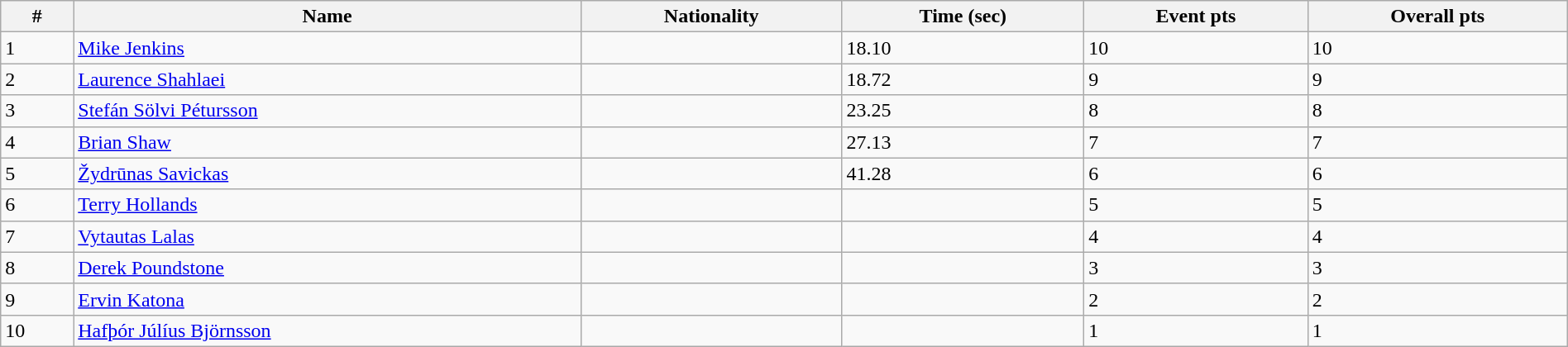<table class="wikitable sortable" style="display: inline-table;width: 100%;">
<tr>
<th>#</th>
<th>Name</th>
<th>Nationality</th>
<th>Time (sec)</th>
<th>Event pts</th>
<th>Overall pts</th>
</tr>
<tr>
<td>1</td>
<td><a href='#'>Mike Jenkins</a></td>
<td></td>
<td>18.10</td>
<td>10</td>
<td>10</td>
</tr>
<tr>
<td>2</td>
<td><a href='#'>Laurence Shahlaei</a></td>
<td></td>
<td>18.72</td>
<td>9</td>
<td>9</td>
</tr>
<tr>
<td>3</td>
<td><a href='#'>Stefán Sölvi Pétursson</a></td>
<td></td>
<td>23.25</td>
<td>8</td>
<td>8</td>
</tr>
<tr>
<td>4</td>
<td><a href='#'>Brian Shaw</a></td>
<td></td>
<td>27.13</td>
<td>7</td>
<td>7</td>
</tr>
<tr>
<td>5</td>
<td><a href='#'>Žydrūnas Savickas</a></td>
<td></td>
<td>41.28</td>
<td>6</td>
<td>6</td>
</tr>
<tr>
<td>6</td>
<td><a href='#'>Terry Hollands</a></td>
<td></td>
<td></td>
<td>5</td>
<td>5</td>
</tr>
<tr>
<td>7</td>
<td><a href='#'>Vytautas Lalas</a></td>
<td></td>
<td></td>
<td>4</td>
<td>4</td>
</tr>
<tr>
<td>8</td>
<td><a href='#'>Derek Poundstone</a></td>
<td></td>
<td></td>
<td>3</td>
<td>3</td>
</tr>
<tr>
<td>9</td>
<td><a href='#'>Ervin Katona</a></td>
<td></td>
<td></td>
<td>2</td>
<td>2</td>
</tr>
<tr>
<td>10</td>
<td><a href='#'>Hafþór Júlíus Björnsson</a></td>
<td></td>
<td></td>
<td>1</td>
<td>1</td>
</tr>
</table>
